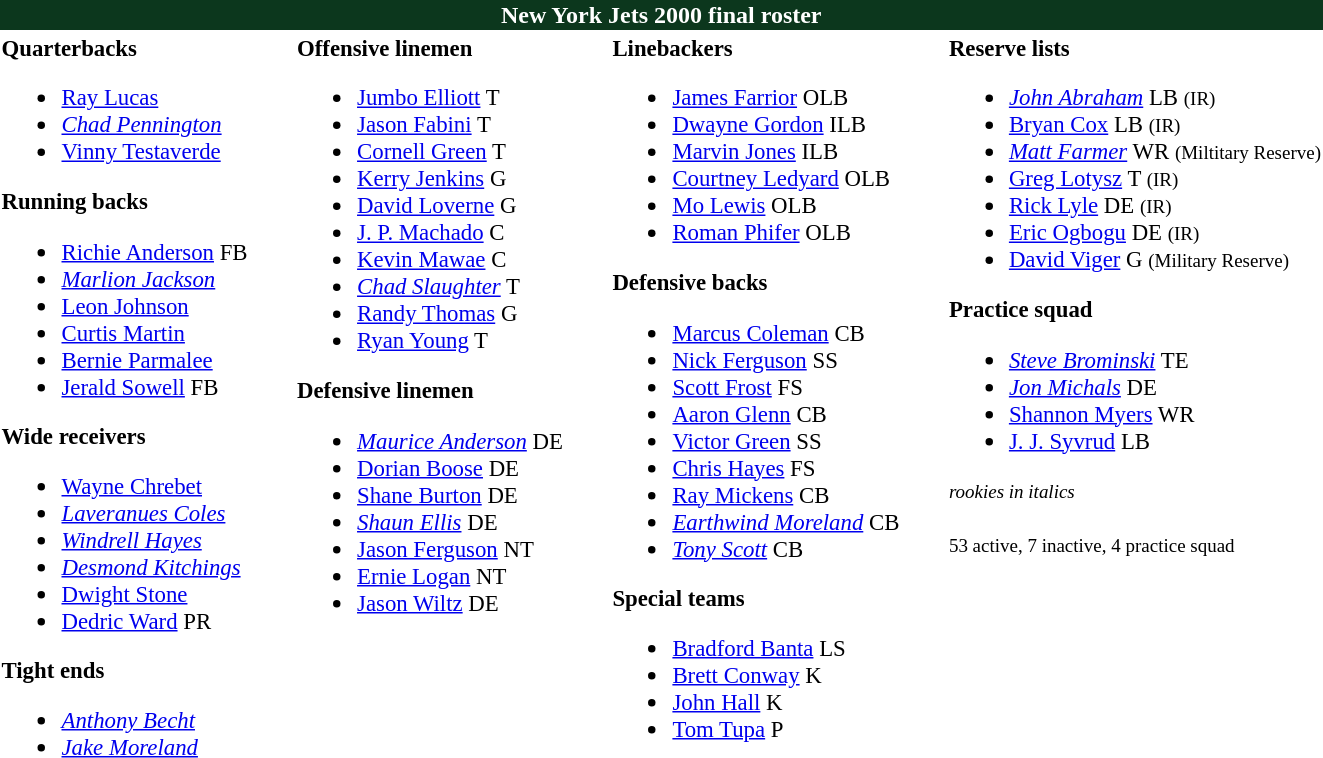<table class="toccolours" style="text-align: left;">
<tr>
<th colspan="9" style="background:#0c371d; color:white; text-align:center;">New York Jets 2000 final roster</th>
</tr>
<tr>
<td style="font-size:95%; vertical-align:top;"><strong>Quarterbacks</strong><br><ul><li> <a href='#'>Ray Lucas</a></li><li> <em><a href='#'>Chad Pennington</a></em></li><li> <a href='#'>Vinny Testaverde</a></li></ul><strong>Running backs</strong><ul><li> <a href='#'>Richie Anderson</a> FB</li><li> <em><a href='#'>Marlion Jackson</a></em></li><li> <a href='#'>Leon Johnson</a></li><li> <a href='#'>Curtis Martin</a></li><li> <a href='#'>Bernie Parmalee</a></li><li> <a href='#'>Jerald Sowell</a> FB</li></ul><strong>Wide receivers</strong><ul><li> <a href='#'>Wayne Chrebet</a></li><li> <em><a href='#'>Laveranues Coles</a></em></li><li> <em><a href='#'>Windrell Hayes</a></em></li><li> <em><a href='#'>Desmond Kitchings</a></em></li><li> <a href='#'>Dwight Stone</a></li><li> <a href='#'>Dedric Ward</a> PR</li></ul><strong>Tight ends</strong><ul><li> <em><a href='#'>Anthony Becht</a></em></li><li> <em><a href='#'>Jake Moreland</a></em></li></ul></td>
<td style="width: 25px;"></td>
<td style="font-size:95%; vertical-align:top;"><strong>Offensive linemen</strong><br><ul><li> <a href='#'>Jumbo Elliott</a> T</li><li> <a href='#'>Jason Fabini</a> T</li><li> <a href='#'>Cornell Green</a> T</li><li> <a href='#'>Kerry Jenkins</a> G</li><li> <a href='#'>David Loverne</a> G</li><li> <a href='#'>J. P. Machado</a> C</li><li> <a href='#'>Kevin Mawae</a> C</li><li> <em><a href='#'>Chad Slaughter</a></em> T</li><li> <a href='#'>Randy Thomas</a> G</li><li> <a href='#'>Ryan Young</a> T</li></ul><strong>Defensive linemen</strong><ul><li> <em><a href='#'>Maurice Anderson</a></em> DE</li><li> <a href='#'>Dorian Boose</a> DE</li><li> <a href='#'>Shane Burton</a> DE</li><li> <em><a href='#'>Shaun Ellis</a></em> DE</li><li> <a href='#'>Jason Ferguson</a> NT</li><li> <a href='#'>Ernie Logan</a> NT</li><li> <a href='#'>Jason Wiltz</a> DE</li></ul></td>
<td style="width: 25px;"></td>
<td style="font-size:95%; vertical-align:top;"><strong>Linebackers</strong><br><ul><li> <a href='#'>James Farrior</a> OLB</li><li> <a href='#'>Dwayne Gordon</a> ILB</li><li> <a href='#'>Marvin Jones</a> ILB</li><li> <a href='#'>Courtney Ledyard</a> OLB</li><li> <a href='#'>Mo Lewis</a> OLB</li><li> <a href='#'>Roman Phifer</a> OLB</li></ul><strong>Defensive backs</strong><ul><li> <a href='#'>Marcus Coleman</a> CB</li><li> <a href='#'>Nick Ferguson</a> SS</li><li> <a href='#'>Scott Frost</a> FS</li><li> <a href='#'>Aaron Glenn</a> CB</li><li> <a href='#'>Victor Green</a> SS</li><li> <a href='#'>Chris Hayes</a> FS</li><li> <a href='#'>Ray Mickens</a> CB</li><li> <em><a href='#'>Earthwind Moreland</a></em> CB</li><li> <em><a href='#'>Tony Scott</a></em> CB</li></ul><strong>Special teams</strong><ul><li> <a href='#'>Bradford Banta</a> LS</li><li> <a href='#'>Brett Conway</a> K</li><li> <a href='#'>John Hall</a> K</li><li> <a href='#'>Tom Tupa</a> P</li></ul></td>
<td style="width: 25px;"></td>
<td style="font-size:95%; vertical-align:top;"><strong>Reserve lists</strong><br><ul><li> <em><a href='#'>John Abraham</a></em> LB <small>(IR)</small> </li><li> <a href='#'>Bryan Cox</a> LB <small>(IR)</small> </li><li> <em><a href='#'>Matt Farmer</a></em> WR <small>(Miltitary Reserve)</small> </li><li> <a href='#'>Greg Lotysz</a> T <small>(IR)</small> </li><li> <a href='#'>Rick Lyle</a> DE <small>(IR)</small> </li><li> <a href='#'>Eric Ogbogu</a> DE <small>(IR)</small> </li><li> <a href='#'>David Viger</a> G <small>(Military Reserve)</small> </li></ul><strong>Practice squad</strong><ul><li> <em><a href='#'>Steve Brominski</a></em> TE</li><li> <em><a href='#'>Jon Michals</a></em> DE</li><li> <a href='#'>Shannon Myers</a> WR</li><li> <a href='#'>J. J. Syvrud</a> LB</li></ul><small><em>rookies in italics</em><br></small><br><small>53 active, 7 inactive, 4 practice squad</small></td>
</tr>
<tr>
</tr>
</table>
